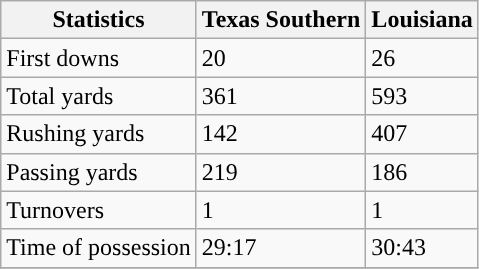<table class="wikitable">
<tr>
<th>Statistics</th>
<th>Texas Southern</th>
<th>Louisiana</th>
</tr>
<tr>
<td>First downs</td>
<td>20</td>
<td>26</td>
</tr>
<tr>
<td>Total yards</td>
<td>361</td>
<td>593</td>
</tr>
<tr>
<td>Rushing yards</td>
<td>142</td>
<td>407</td>
</tr>
<tr>
<td>Passing yards</td>
<td>219</td>
<td>186</td>
</tr>
<tr>
<td>Turnovers</td>
<td>1</td>
<td>1</td>
</tr>
<tr>
<td>Time of possession</td>
<td>29:17</td>
<td>30:43</td>
</tr>
<tr>
</tr>
</table>
